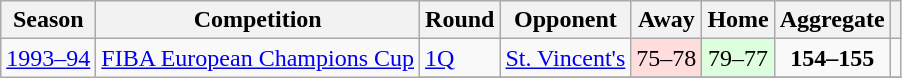<table class="wikitable" style="text-align:left">
<tr>
<th>Season</th>
<th>Competition</th>
<th>Round</th>
<th>Opponent</th>
<th>Away</th>
<th>Home</th>
<th>Aggregate</th>
<th></th>
</tr>
<tr>
<td rowspan="2"><a href='#'>1993–94</a></td>
<td rowspan="2"><a href='#'>FIBA European Champions Cup</a></td>
<td><a href='#'>1Q</a></td>
<td> <a href='#'>St. Vincent's</a></td>
<td bgcolor="#ffdddd" style="text-align:center;">75–78</td>
<td bgcolor="#ddffdd" style="text-align:center;">79–77</td>
<td style="text-align:center;"><strong>154–155</strong></td>
<td></td>
</tr>
<tr>
</tr>
</table>
